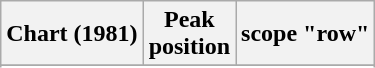<table class="wikitable sortable plainrowheaders">
<tr>
<th>Chart (1981)</th>
<th>Peak<br>position</th>
<th>scope "row"</th>
</tr>
<tr>
</tr>
<tr>
</tr>
<tr>
</tr>
<tr>
</tr>
</table>
